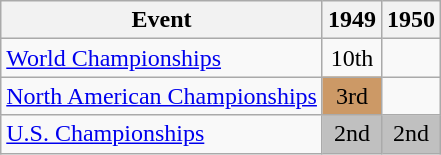<table class="wikitable">
<tr>
<th>Event</th>
<th>1949</th>
<th>1950</th>
</tr>
<tr>
<td><a href='#'>World Championships</a></td>
<td align="center">10th</td>
<td></td>
</tr>
<tr>
<td><a href='#'>North American Championships</a></td>
<td align="center" bgcolor="cc9966">3rd</td>
<td></td>
</tr>
<tr>
<td><a href='#'>U.S. Championships</a></td>
<td align="center" bgcolor="silver">2nd</td>
<td align="center" bgcolor="silver">2nd</td>
</tr>
</table>
